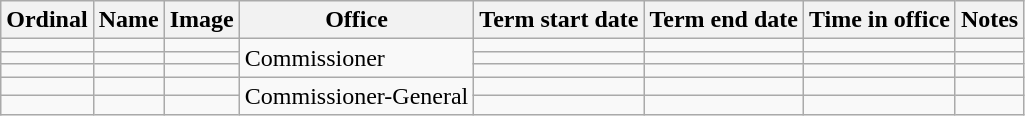<table class='wikitable sortable'>
<tr>
<th>Ordinal</th>
<th>Name</th>
<th>Image</th>
<th>Office</th>
<th>Term start date</th>
<th>Term end date</th>
<th>Time in office</th>
<th>Notes</th>
</tr>
<tr>
<td align=center></td>
<td></td>
<td></td>
<td rowspan=3>Commissioner</td>
<td align=center></td>
<td align=center></td>
<td align=right></td>
<td></td>
</tr>
<tr>
<td align=center></td>
<td></td>
<td></td>
<td align=center></td>
<td align=center></td>
<td align=right></td>
<td></td>
</tr>
<tr>
<td align=center></td>
<td></td>
<td></td>
<td align=center></td>
<td align=center></td>
<td align=right></td>
<td></td>
</tr>
<tr>
<td align=center></td>
<td></td>
<td></td>
<td rowspan=2>Commissioner-General</td>
<td align=center></td>
<td align=center></td>
<td align=right></td>
<td></td>
</tr>
<tr>
<td align=center></td>
<td></td>
<td></td>
<td align=center></td>
<td align=center></td>
<td align=right></td>
<td></td>
</tr>
</table>
